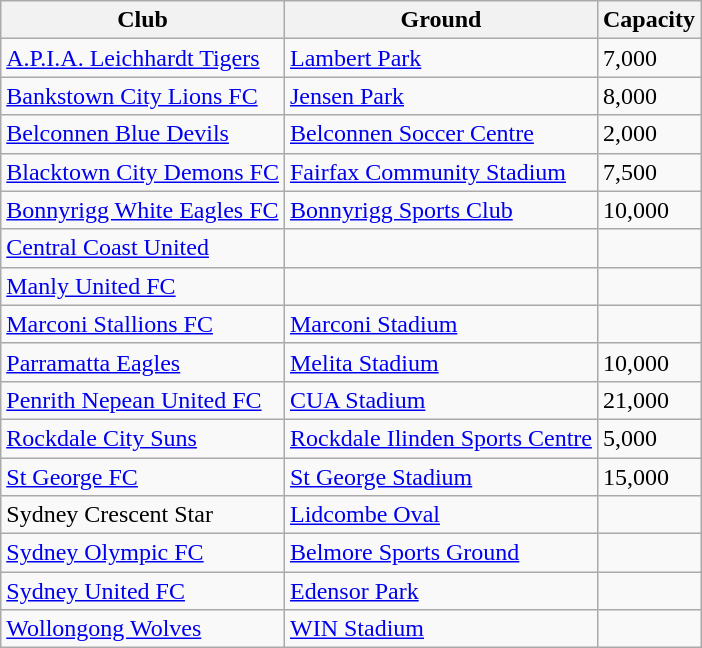<table class="wikitable sortable" style="font-size:100%;">
<tr>
<th>Club</th>
<th>Ground</th>
<th>Capacity</th>
</tr>
<tr>
<td><a href='#'>A.P.I.A. Leichhardt Tigers</a></td>
<td><a href='#'>Lambert Park</a></td>
<td>7,000</td>
</tr>
<tr>
<td><a href='#'>Bankstown City Lions FC</a></td>
<td><a href='#'>Jensen Park</a></td>
<td>8,000</td>
</tr>
<tr>
<td><a href='#'>Belconnen Blue Devils</a></td>
<td><a href='#'>Belconnen Soccer Centre</a></td>
<td>2,000</td>
</tr>
<tr>
<td><a href='#'>Blacktown City Demons FC</a></td>
<td><a href='#'>Fairfax Community Stadium</a></td>
<td>7,500</td>
</tr>
<tr>
<td><a href='#'>Bonnyrigg White Eagles FC</a></td>
<td><a href='#'>Bonnyrigg Sports Club</a></td>
<td>10,000</td>
</tr>
<tr>
<td><a href='#'>Central Coast United</a></td>
<td></td>
<td></td>
</tr>
<tr>
<td><a href='#'>Manly United FC</a></td>
<td></td>
<td></td>
</tr>
<tr>
<td><a href='#'>Marconi Stallions FC</a></td>
<td><a href='#'>Marconi Stadium</a></td>
<td></td>
</tr>
<tr>
<td><a href='#'>Parramatta Eagles</a></td>
<td><a href='#'>Melita Stadium</a></td>
<td>10,000</td>
</tr>
<tr>
<td><a href='#'>Penrith Nepean United FC</a></td>
<td><a href='#'>CUA Stadium</a></td>
<td>21,000</td>
</tr>
<tr>
<td><a href='#'>Rockdale City Suns</a></td>
<td><a href='#'>Rockdale Ilinden Sports Centre</a></td>
<td>5,000</td>
</tr>
<tr>
<td><a href='#'>St George FC</a></td>
<td><a href='#'>St George Stadium</a></td>
<td>15,000</td>
</tr>
<tr>
<td>Sydney Crescent Star</td>
<td><a href='#'>Lidcombe Oval</a></td>
<td></td>
</tr>
<tr>
<td><a href='#'>Sydney Olympic FC</a></td>
<td><a href='#'>Belmore Sports Ground</a></td>
<td></td>
</tr>
<tr>
<td><a href='#'>Sydney United FC</a></td>
<td><a href='#'>Edensor Park</a></td>
<td></td>
</tr>
<tr>
<td><a href='#'>Wollongong Wolves</a></td>
<td><a href='#'>WIN Stadium</a></td>
<td></td>
</tr>
</table>
